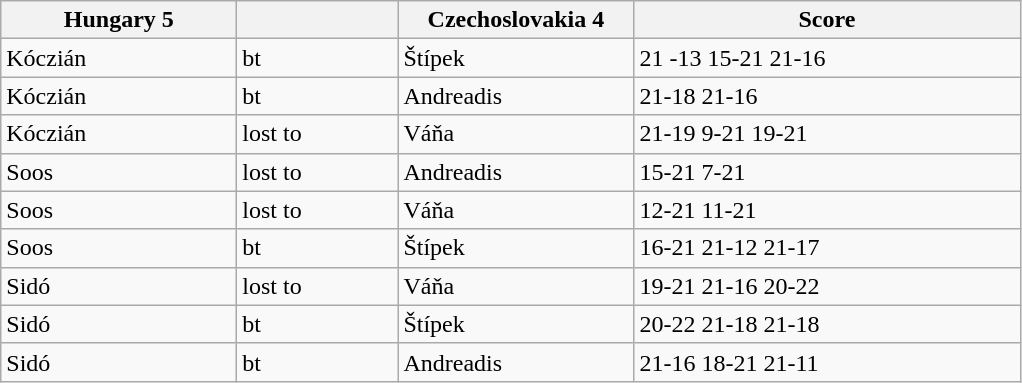<table class="wikitable">
<tr>
<th width=150> Hungary 5</th>
<th width=100></th>
<th width=150> Czechoslovakia 4</th>
<th width=250>Score</th>
</tr>
<tr>
<td>Kóczián</td>
<td>bt</td>
<td>Štípek</td>
<td>21 -13 15-21 21-16</td>
</tr>
<tr>
<td>Kóczián</td>
<td>bt</td>
<td>Andreadis</td>
<td>21-18 21-16</td>
</tr>
<tr>
<td>Kóczián</td>
<td>lost to</td>
<td>Váňa</td>
<td>21-19 9-21 19-21</td>
</tr>
<tr>
<td>Soos</td>
<td>lost to</td>
<td>Andreadis</td>
<td>15-21 7-21</td>
</tr>
<tr>
<td>Soos</td>
<td>lost to</td>
<td>Váňa</td>
<td>12-21 11-21</td>
</tr>
<tr>
<td>Soos</td>
<td>bt</td>
<td>Štípek</td>
<td>16-21 21-12 21-17</td>
</tr>
<tr>
<td>Sidó</td>
<td>lost to</td>
<td>Váňa</td>
<td>19-21 21-16 20-22</td>
</tr>
<tr>
<td>Sidó</td>
<td>bt</td>
<td>Štípek</td>
<td>20-22 21-18 21-18</td>
</tr>
<tr>
<td>Sidó</td>
<td>bt</td>
<td>Andreadis</td>
<td>21-16 18-21 21-11</td>
</tr>
</table>
